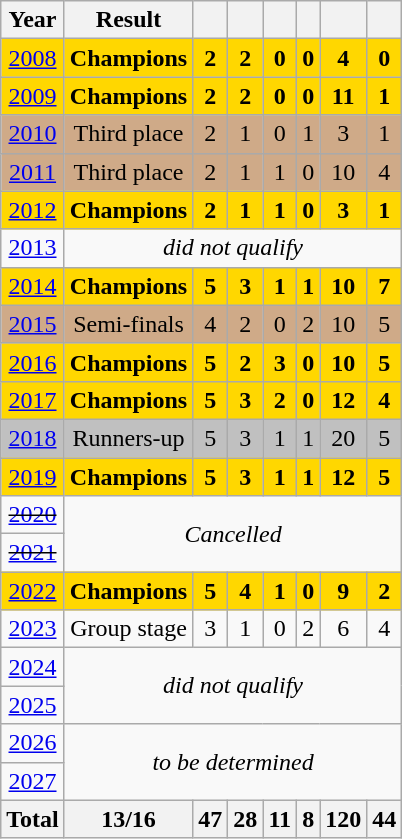<table class="wikitable" style="text-align: center;">
<tr>
<th>Year</th>
<th>Result</th>
<th></th>
<th></th>
<th></th>
<th></th>
<th></th>
<th></th>
</tr>
<tr style="background:gold;">
<td> <a href='#'>2008</a></td>
<td><strong>Champions</strong></td>
<td><strong>2</strong></td>
<td><strong>2</strong></td>
<td><strong>0</strong></td>
<td><strong>0</strong></td>
<td><strong>4</strong></td>
<td><strong>0</strong></td>
</tr>
<tr style="background:gold;">
<td> <a href='#'>2009</a></td>
<td><strong>Champions</strong></td>
<td><strong>2</strong></td>
<td><strong>2</strong></td>
<td><strong>0</strong></td>
<td><strong>0</strong></td>
<td><strong>11</strong></td>
<td><strong>1</strong></td>
</tr>
<tr style="background:#cfaa88;">
<td> <a href='#'>2010</a></td>
<td>Third place</td>
<td>2</td>
<td>1</td>
<td>0</td>
<td>1</td>
<td>3</td>
<td>1</td>
</tr>
<tr style="background:#cfaa88;">
<td> <a href='#'>2011</a></td>
<td>Third place</td>
<td>2</td>
<td>1</td>
<td>1</td>
<td>0</td>
<td>10</td>
<td>4</td>
</tr>
<tr style="background:gold;">
<td> <a href='#'>2012</a></td>
<td><strong>Champions</strong></td>
<td><strong>2</strong></td>
<td><strong>1</strong></td>
<td><strong>1</strong></td>
<td><strong>0</strong></td>
<td><strong>3</strong></td>
<td><strong>1</strong></td>
</tr>
<tr>
<td> <a href='#'>2013</a></td>
<td colspan=7><em>did not qualify</em></td>
</tr>
<tr style="background:gold;">
<td> <a href='#'>2014</a></td>
<td><strong>Champions</strong></td>
<td><strong>5</strong></td>
<td><strong>3</strong></td>
<td><strong>1</strong></td>
<td><strong>1</strong></td>
<td><strong>10</strong></td>
<td><strong>7</strong></td>
</tr>
<tr style="background:#cfaa88;">
<td> <a href='#'>2015</a></td>
<td>Semi-finals</td>
<td>4</td>
<td>2</td>
<td>0</td>
<td>2</td>
<td>10</td>
<td>5</td>
</tr>
<tr style="background:gold;">
<td> <a href='#'>2016</a></td>
<td><strong>Champions</strong></td>
<td><strong>5</strong></td>
<td><strong>2</strong></td>
<td><strong>3</strong></td>
<td><strong>0</strong></td>
<td><strong>10</strong></td>
<td><strong>5</strong></td>
</tr>
<tr style="background:gold;">
<td> <a href='#'>2017</a></td>
<td><strong>Champions</strong></td>
<td><strong>5</strong></td>
<td><strong>3</strong></td>
<td><strong>2</strong></td>
<td><strong>0</strong></td>
<td><strong>12</strong></td>
<td><strong>4</strong></td>
</tr>
<tr style="background:silver;">
<td> <a href='#'>2018</a></td>
<td>Runners-up</td>
<td>5</td>
<td>3</td>
<td>1</td>
<td>1</td>
<td>20</td>
<td>5</td>
</tr>
<tr style="background:gold;">
<td> <a href='#'>2019</a></td>
<td><strong>Champions</strong></td>
<td><strong>5</strong></td>
<td><strong>3</strong></td>
<td><strong>1</strong></td>
<td><strong>1</strong></td>
<td><strong>12</strong></td>
<td><strong>5</strong></td>
</tr>
<tr>
<td> <s><a href='#'>2020</a></s></td>
<td colspan=7 rowspan=2><em>Cancelled</em></td>
</tr>
<tr>
<td> <s><a href='#'>2021</a></s></td>
</tr>
<tr style="background:gold;">
<td> <a href='#'>2022</a></td>
<td><strong>Champions</strong></td>
<td><strong>5</strong></td>
<td><strong>4</strong></td>
<td><strong>1</strong></td>
<td><strong>0</strong></td>
<td><strong>9</strong></td>
<td><strong>2</strong></td>
</tr>
<tr>
<td> <a href='#'>2023</a></td>
<td>Group stage</td>
<td>3</td>
<td>1</td>
<td>0</td>
<td>2</td>
<td>6</td>
<td>4</td>
</tr>
<tr>
<td> <a href='#'>2024</a></td>
<td colspan=7 rowspan=2><em>did not qualify</em></td>
</tr>
<tr>
<td> <a href='#'>2025</a></td>
</tr>
<tr>
<td> <a href='#'>2026</a></td>
<td colspan=7 rowspan=2><em>to be determined</em></td>
</tr>
<tr>
<td> <a href='#'>2027</a></td>
</tr>
<tr>
<th><strong>Total</strong></th>
<th>13/16</th>
<th>47</th>
<th>28</th>
<th>11</th>
<th>8</th>
<th>120</th>
<th>44</th>
</tr>
</table>
